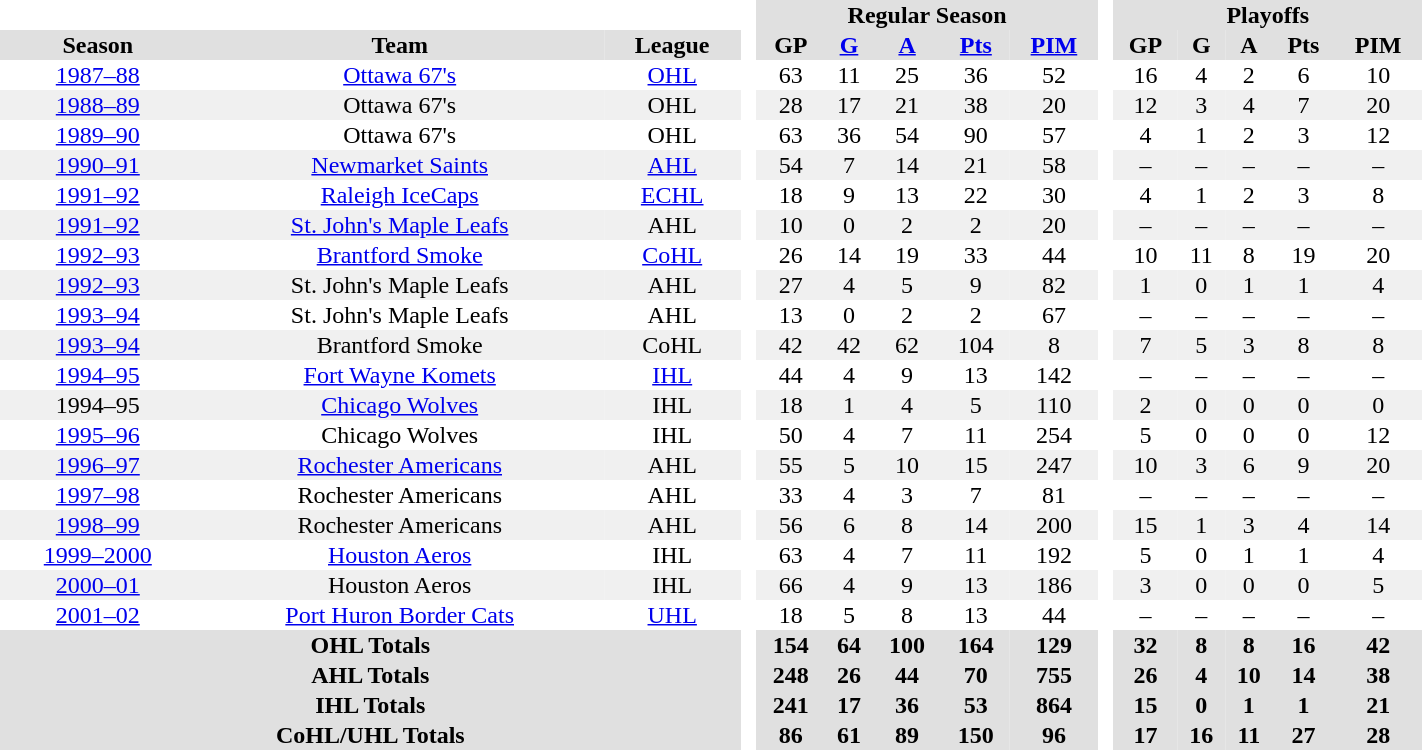<table border="0" cellpadding="1" cellspacing="0" style="text-align:center; width:75%">
<tr bgcolor="#e0e0e0">
<th colspan="3"  bgcolor="#ffffff"> </th>
<th rowspan="99" bgcolor="#ffffff"> </th>
<th colspan="5">Regular Season</th>
<th rowspan="99" bgcolor="#ffffff"> </th>
<th colspan="5">Playoffs</th>
</tr>
<tr bgcolor="#e0e0e0">
<th>Season</th>
<th>Team</th>
<th>League</th>
<th>GP</th>
<th><a href='#'>G</a></th>
<th><a href='#'>A</a></th>
<th><a href='#'>Pts</a></th>
<th><a href='#'>PIM</a></th>
<th>GP</th>
<th>G</th>
<th>A</th>
<th>Pts</th>
<th>PIM</th>
</tr>
<tr ALIGN="center">
<td><a href='#'>1987–88</a></td>
<td><a href='#'>Ottawa 67's</a></td>
<td><a href='#'>OHL</a></td>
<td>63</td>
<td>11</td>
<td>25</td>
<td>36</td>
<td>52</td>
<td>16</td>
<td>4</td>
<td>2</td>
<td>6</td>
<td>10</td>
</tr>
<tr ALIGN="center" bgcolor="#f0f0f0">
<td><a href='#'>1988–89</a></td>
<td>Ottawa 67's</td>
<td>OHL</td>
<td>28</td>
<td>17</td>
<td>21</td>
<td>38</td>
<td>20</td>
<td>12</td>
<td>3</td>
<td>4</td>
<td>7</td>
<td>20</td>
</tr>
<tr ALIGN="center">
<td><a href='#'>1989–90</a></td>
<td>Ottawa 67's</td>
<td>OHL</td>
<td>63</td>
<td>36</td>
<td>54</td>
<td>90</td>
<td>57</td>
<td>4</td>
<td>1</td>
<td>2</td>
<td>3</td>
<td>12</td>
</tr>
<tr ALIGN="center" bgcolor="#f0f0f0">
<td><a href='#'>1990–91</a></td>
<td><a href='#'>Newmarket Saints</a></td>
<td><a href='#'>AHL</a></td>
<td>54</td>
<td>7</td>
<td>14</td>
<td>21</td>
<td>58</td>
<td>–</td>
<td>–</td>
<td>–</td>
<td>–</td>
<td>–</td>
</tr>
<tr ALIGN="center">
<td><a href='#'>1991–92</a></td>
<td><a href='#'>Raleigh IceCaps</a></td>
<td><a href='#'>ECHL</a></td>
<td>18</td>
<td>9</td>
<td>13</td>
<td>22</td>
<td>30</td>
<td>4</td>
<td>1</td>
<td>2</td>
<td>3</td>
<td>8</td>
</tr>
<tr ALIGN="center" bgcolor="#f0f0f0">
<td><a href='#'>1991–92</a></td>
<td><a href='#'>St. John's Maple Leafs</a></td>
<td>AHL</td>
<td>10</td>
<td>0</td>
<td>2</td>
<td>2</td>
<td>20</td>
<td>–</td>
<td>–</td>
<td>–</td>
<td>–</td>
<td>–</td>
</tr>
<tr ALIGN="center">
<td><a href='#'>1992–93</a></td>
<td><a href='#'>Brantford Smoke</a></td>
<td><a href='#'>CoHL</a></td>
<td>26</td>
<td>14</td>
<td>19</td>
<td>33</td>
<td>44</td>
<td>10</td>
<td>11</td>
<td>8</td>
<td>19</td>
<td>20</td>
</tr>
<tr ALIGN="center" bgcolor="#f0f0f0">
<td><a href='#'>1992–93</a></td>
<td>St. John's Maple Leafs</td>
<td>AHL</td>
<td>27</td>
<td>4</td>
<td>5</td>
<td>9</td>
<td>82</td>
<td>1</td>
<td>0</td>
<td>1</td>
<td>1</td>
<td>4</td>
</tr>
<tr ALIGN="center">
<td><a href='#'>1993–94</a></td>
<td>St. John's Maple Leafs</td>
<td>AHL</td>
<td>13</td>
<td>0</td>
<td>2</td>
<td>2</td>
<td>67</td>
<td>–</td>
<td>–</td>
<td>–</td>
<td>–</td>
<td>–</td>
</tr>
<tr ALIGN="center" bgcolor="#f0f0f0">
<td><a href='#'>1993–94</a></td>
<td>Brantford Smoke</td>
<td>CoHL</td>
<td>42</td>
<td>42</td>
<td>62</td>
<td>104</td>
<td>8</td>
<td>7</td>
<td>5</td>
<td>3</td>
<td>8</td>
<td>8</td>
</tr>
<tr ALIGN="center">
<td><a href='#'>1994–95</a></td>
<td><a href='#'>Fort Wayne Komets</a></td>
<td><a href='#'>IHL</a></td>
<td>44</td>
<td>4</td>
<td>9</td>
<td>13</td>
<td>142</td>
<td>–</td>
<td>–</td>
<td>–</td>
<td>–</td>
<td>–</td>
</tr>
<tr ALIGN="center" bgcolor="#f0f0f0">
<td>1994–95</td>
<td><a href='#'>Chicago Wolves</a></td>
<td>IHL</td>
<td>18</td>
<td>1</td>
<td>4</td>
<td>5</td>
<td>110</td>
<td>2</td>
<td>0</td>
<td>0</td>
<td>0</td>
<td>0</td>
</tr>
<tr ALIGN="center">
<td><a href='#'>1995–96</a></td>
<td>Chicago Wolves</td>
<td>IHL</td>
<td>50</td>
<td>4</td>
<td>7</td>
<td>11</td>
<td>254</td>
<td>5</td>
<td>0</td>
<td>0</td>
<td>0</td>
<td>12</td>
</tr>
<tr ALIGN="center" bgcolor="#f0f0f0">
<td><a href='#'>1996–97</a></td>
<td><a href='#'>Rochester Americans</a></td>
<td>AHL</td>
<td>55</td>
<td>5</td>
<td>10</td>
<td>15</td>
<td>247</td>
<td>10</td>
<td>3</td>
<td>6</td>
<td>9</td>
<td>20</td>
</tr>
<tr ALIGN="center">
<td><a href='#'>1997–98</a></td>
<td>Rochester Americans</td>
<td>AHL</td>
<td>33</td>
<td>4</td>
<td>3</td>
<td>7</td>
<td>81</td>
<td>–</td>
<td>–</td>
<td>–</td>
<td>–</td>
<td>–</td>
</tr>
<tr ALIGN="center" bgcolor="#f0f0f0">
<td><a href='#'>1998–99</a></td>
<td>Rochester Americans</td>
<td>AHL</td>
<td>56</td>
<td>6</td>
<td>8</td>
<td>14</td>
<td>200</td>
<td>15</td>
<td>1</td>
<td>3</td>
<td>4</td>
<td>14</td>
</tr>
<tr ALIGN="center">
<td><a href='#'>1999–2000</a></td>
<td><a href='#'>Houston Aeros</a></td>
<td>IHL</td>
<td>63</td>
<td>4</td>
<td>7</td>
<td>11</td>
<td>192</td>
<td>5</td>
<td>0</td>
<td>1</td>
<td>1</td>
<td>4</td>
</tr>
<tr ALIGN="center" bgcolor="#f0f0f0">
<td><a href='#'>2000–01</a></td>
<td>Houston Aeros</td>
<td>IHL</td>
<td>66</td>
<td>4</td>
<td>9</td>
<td>13</td>
<td>186</td>
<td>3</td>
<td>0</td>
<td>0</td>
<td>0</td>
<td>5</td>
</tr>
<tr ALIGN="center">
<td><a href='#'>2001–02</a></td>
<td><a href='#'>Port Huron Border Cats</a></td>
<td><a href='#'>UHL</a></td>
<td>18</td>
<td>5</td>
<td>8</td>
<td>13</td>
<td>44</td>
<td>–</td>
<td>–</td>
<td>–</td>
<td>–</td>
<td>–</td>
</tr>
<tr bgcolor="#e0e0e0">
<th colspan="3">OHL Totals</th>
<th>154</th>
<th>64</th>
<th>100</th>
<th>164</th>
<th>129</th>
<th>32</th>
<th>8</th>
<th>8</th>
<th>16</th>
<th>42</th>
</tr>
<tr bgcolor="#e0e0e0">
<th colspan="3">AHL Totals</th>
<th>248</th>
<th>26</th>
<th>44</th>
<th>70</th>
<th>755</th>
<th>26</th>
<th>4</th>
<th>10</th>
<th>14</th>
<th>38</th>
</tr>
<tr bgcolor="#e0e0e0">
<th colspan="3">IHL Totals</th>
<th>241</th>
<th>17</th>
<th>36</th>
<th>53</th>
<th>864</th>
<th>15</th>
<th>0</th>
<th>1</th>
<th>1</th>
<th>21</th>
</tr>
<tr bgcolor="#e0e0e0">
<th colspan="3">CoHL/UHL Totals</th>
<th>86</th>
<th>61</th>
<th>89</th>
<th>150</th>
<th>96</th>
<th>17</th>
<th>16</th>
<th>11</th>
<th>27</th>
<th>28</th>
</tr>
</table>
